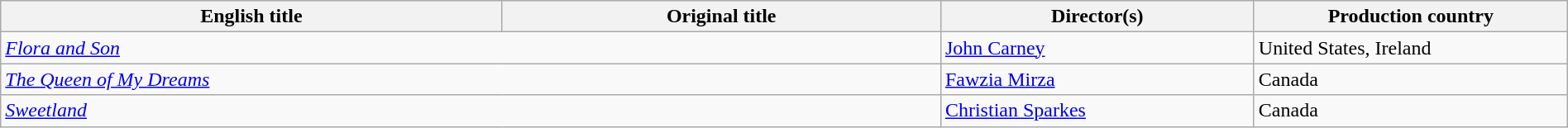<table class="wikitable" width=100%>
<tr>
<th scope="col" width="32%">English title</th>
<th scope="col" width="28%">Original title</th>
<th scope="col" width="20%">Director(s)</th>
<th scope="col" width="20%">Production country</th>
</tr>
<tr>
<td colspan=2><em><a href='#'>Flora and Son</a></em></td>
<td><a href='#'>John Carney</a></td>
<td>United States, Ireland</td>
</tr>
<tr>
<td colspan=2><em><a href='#'>The Queen of My Dreams</a></em></td>
<td><a href='#'>Fawzia Mirza</a></td>
<td>Canada</td>
</tr>
<tr>
<td colspan=2><em><a href='#'>Sweetland</a></em></td>
<td><a href='#'>Christian Sparkes</a></td>
<td>Canada</td>
</tr>
</table>
